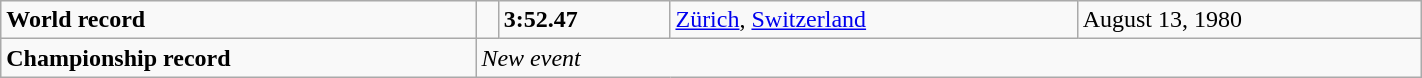<table class="wikitable" width=75%>
<tr>
<td><strong>World record</strong></td>
<td></td>
<td><strong>3:52.47</strong></td>
<td><a href='#'>Zürich</a>, <a href='#'>Switzerland</a></td>
<td>August 13, 1980</td>
</tr>
<tr>
<td><strong>Championship record</strong></td>
<td colspan="4"><em>New event</em></td>
</tr>
</table>
